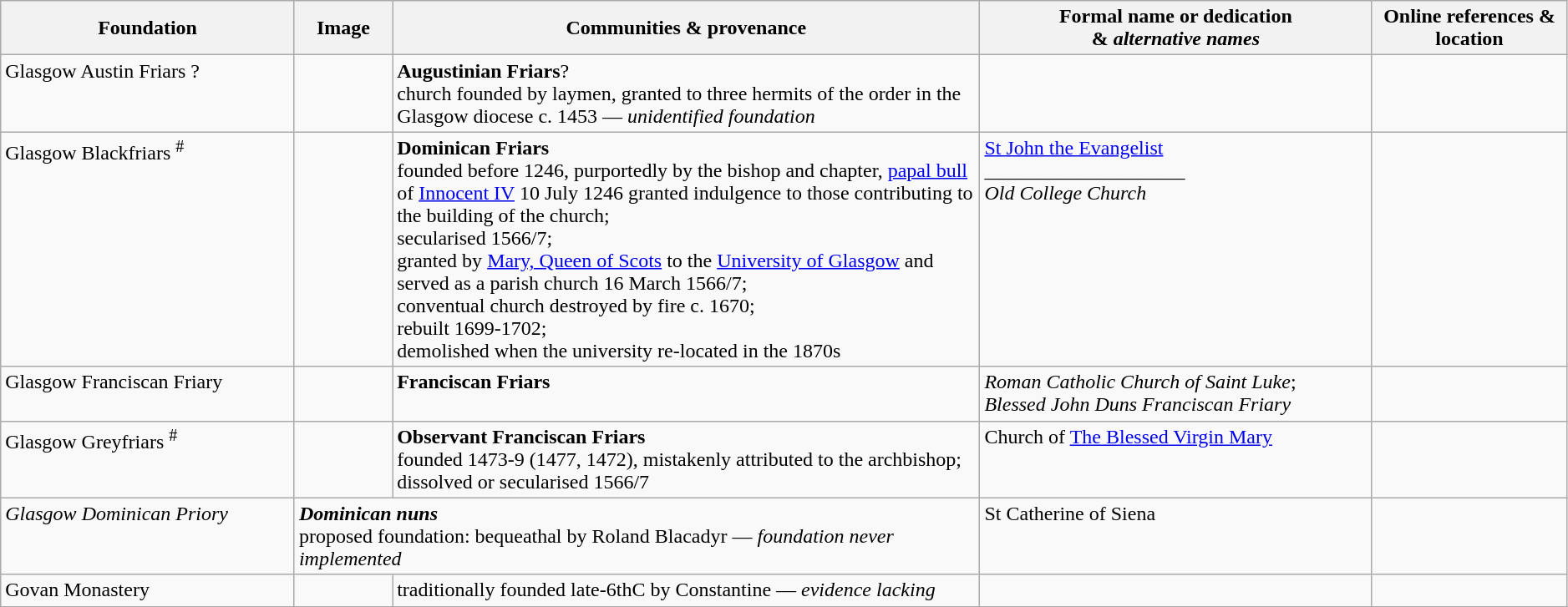<table width=99% class="wikitable">
<tr>
<th width = 15%>Foundation</th>
<th width = 5%>Image</th>
<th width = 30%>Communities & provenance</th>
<th width = 20%>Formal name or dedication <br>& <em>alternative names</em></th>
<th width = 10%>Online references & location</th>
</tr>
<tr valign=top>
<td>Glasgow Austin Friars ?</td>
<td></td>
<td><strong>Augustinian Friars</strong>?<br>church founded by laymen, granted to three hermits of the order in the Glasgow diocese c. 1453 — <em>unidentified foundation</em></td>
<td></td>
<td></td>
</tr>
<tr valign=top>
<td>Glasgow Blackfriars <sup>#</sup></td>
<td></td>
<td><strong>Dominican Friars</strong><br>founded before 1246, purportedly by the bishop and chapter, <a href='#'>papal bull</a> of <a href='#'>Innocent IV</a> 10 July 1246 granted indulgence to those contributing to the building of the church;<br>secularised 1566/7;<br>granted by <a href='#'>Mary, Queen of Scots</a> to the <a href='#'>University of Glasgow</a> and served as a parish church 16 March 1566/7;<br>conventual church destroyed by fire c. 1670;<br>rebuilt 1699-1702;<br>demolished when the university re-located in the 1870s</td>
<td><a href='#'>St John the Evangelist</a><br>____________________<br><em>Old College Church</em></td>
<td><br></td>
</tr>
<tr valign=top>
<td>Glasgow Franciscan Friary</td>
<td></td>
<td><strong>Franciscan Friars</strong></td>
<td><em>Roman Catholic Church of Saint Luke</em>;<br><em>Blessed John Duns Franciscan Friary</em></td>
<td><br></td>
</tr>
<tr valign=top>
<td>Glasgow Greyfriars <sup>#</sup></td>
<td></td>
<td><strong>Observant Franciscan Friars</strong><br>founded 1473-9 (1477, 1472), mistakenly attributed to the archbishop;<br>dissolved or secularised 1566/7</td>
<td>Church of <a href='#'>The Blessed Virgin Mary</a></td>
<td><br></td>
</tr>
<tr valign=top>
<td><em>Glasgow Dominican Priory</em></td>
<td colspan=2><strong><em>Dominican nuns</em></strong><br>proposed foundation: bequeathal by Roland Blacadyr — <em>foundation never implemented</em></td>
<td>St Catherine of Siena</td>
<td></td>
</tr>
<tr valign=top>
<td>Govan Monastery</td>
<td></td>
<td>traditionally founded late-6thC by Constantine — <em>evidence lacking</em></td>
<td></td>
<td></td>
</tr>
</table>
